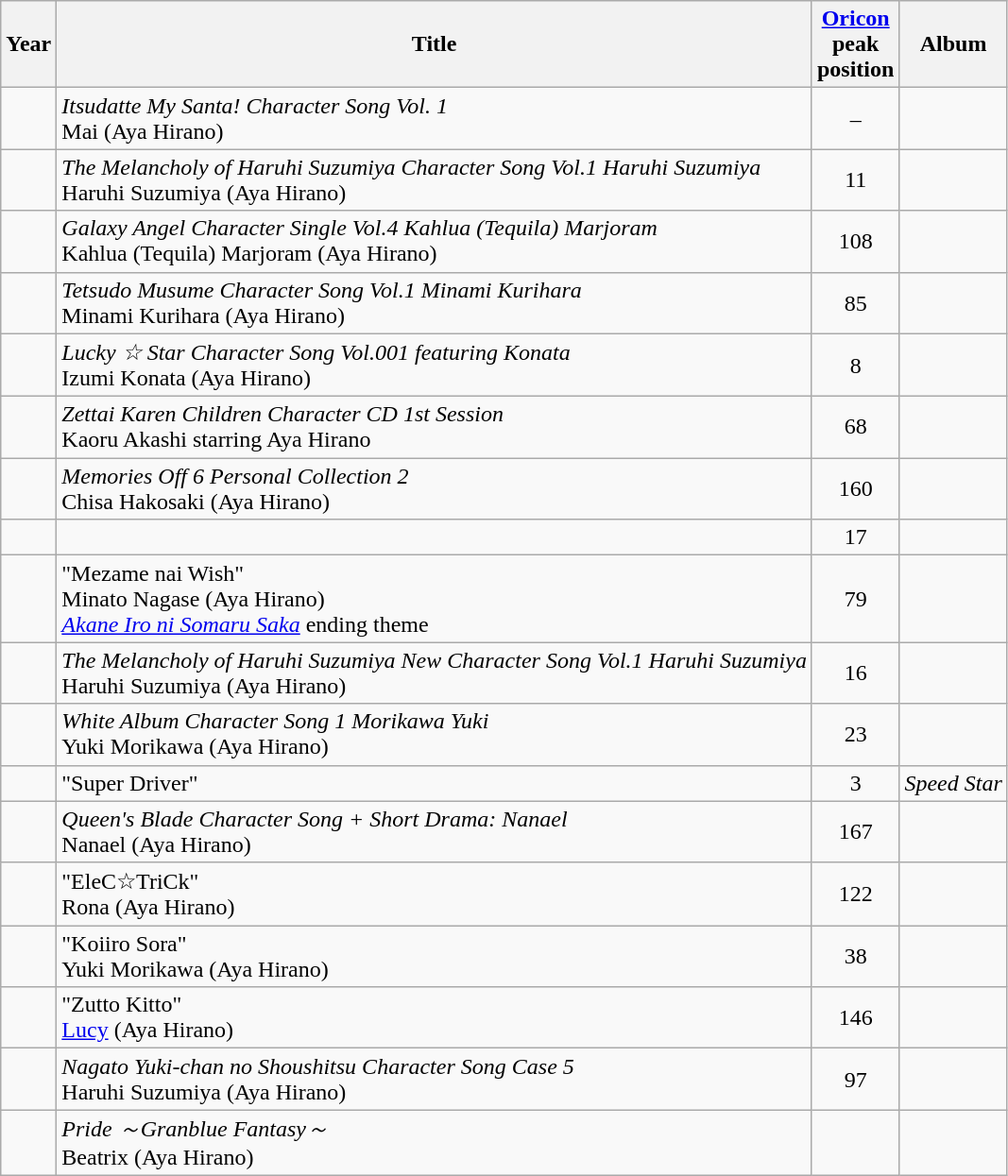<table class="wikitable plainrowheaders" style="text-align:center">
<tr>
<th>Year</th>
<th>Title</th>
<th><a href='#'>Oricon</a><br>peak<br>position</th>
<th>Album</th>
</tr>
<tr>
<td></td>
<td align=left><em>Itsudatte My Santa! Character Song Vol. 1</em><br> Mai (Aya Hirano)</td>
<td>–</td>
<td> </td>
</tr>
<tr>
<td></td>
<td align=left><em>The Melancholy of Haruhi Suzumiya Character Song Vol.1 Haruhi Suzumiya</em><br>Haruhi Suzumiya (Aya Hirano)</td>
<td>11</td>
<td> </td>
</tr>
<tr>
<td></td>
<td align=left><em>Galaxy Angel Character Single Vol.4 Kahlua (Tequila) Marjoram</em><br>Kahlua (Tequila) Marjoram (Aya Hirano)</td>
<td>108</td>
<td> </td>
</tr>
<tr>
<td></td>
<td align=left><em>Tetsudo Musume Character Song Vol.1 Minami Kurihara</em><br>Minami Kurihara (Aya Hirano)</td>
<td>85</td>
<td> </td>
</tr>
<tr>
<td></td>
<td align=left><em>Lucky ☆ Star Character Song Vol.001 featuring Konata</em><br>Izumi Konata (Aya Hirano)</td>
<td>8</td>
<td> </td>
</tr>
<tr>
<td></td>
<td align=left><em>Zettai Karen Children Character CD 1st Session</em><br>Kaoru Akashi starring Aya Hirano</td>
<td>68</td>
<td> </td>
</tr>
<tr>
<td></td>
<td align=left><em>Memories Off 6 Personal Collection 2</em><br>Chisa Hakosaki (Aya Hirano)</td>
<td>160</td>
<td> </td>
</tr>
<tr>
<td></td>
<td align=left></td>
<td>17</td>
<td> </td>
</tr>
<tr>
<td></td>
<td align=left>"Mezame nai Wish"<br>Minato Nagase (Aya Hirano)<br><em><a href='#'>Akane Iro ni Somaru Saka</a></em> ending theme</td>
<td>79</td>
<td> </td>
</tr>
<tr>
<td></td>
<td align=left><em>The Melancholy of Haruhi Suzumiya New Character Song Vol.1 Haruhi Suzumiya</em><br>Haruhi Suzumiya (Aya Hirano)</td>
<td>16</td>
<td> </td>
</tr>
<tr>
<td></td>
<td align=left><em>White Album Character Song 1 Morikawa Yuki</em><br>Yuki Morikawa (Aya Hirano)</td>
<td>23</td>
<td> </td>
</tr>
<tr>
<td></td>
<td align=left>"Super Driver"</td>
<td>3</td>
<td><em>Speed Star</em></td>
</tr>
<tr>
<td></td>
<td align=left><em>Queen's Blade Character Song + Short Drama: Nanael</em><br>Nanael (Aya Hirano)</td>
<td>167</td>
<td> </td>
</tr>
<tr>
<td></td>
<td align=left>"EleC☆TriCk"<br>Rona (Aya Hirano)</td>
<td>122</td>
<td> </td>
</tr>
<tr>
<td></td>
<td align=left>"Koiiro Sora"<br>Yuki Morikawa (Aya Hirano)</td>
<td>38</td>
<td> </td>
</tr>
<tr>
<td></td>
<td align=left>"Zutto Kitto"<br><a href='#'>Lucy</a> (Aya Hirano)</td>
<td>146</td>
<td> </td>
</tr>
<tr>
<td></td>
<td align=left><em>Nagato Yuki-chan no Shoushitsu Character Song Case 5</em><br>Haruhi Suzumiya (Aya Hirano)</td>
<td>97</td>
<td> </td>
</tr>
<tr>
<td></td>
<td align=left><em>Pride ～Granblue Fantasy～</em><br>Beatrix (Aya Hirano)</td>
<td></td>
<td> </td>
</tr>
</table>
